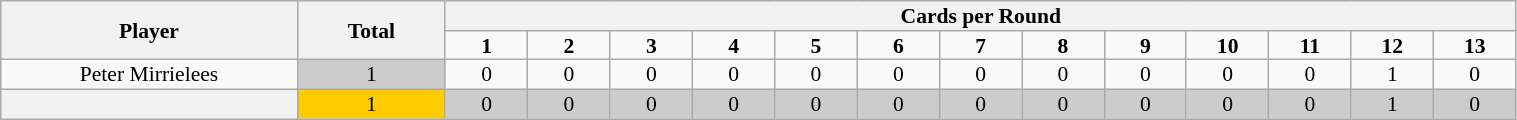<table class="wikitable" style="text-align:center; line-height: 90%; font-size:90%;" width=80%>
<tr>
<th rowspan=2 width=18%>Player</th>
<th rowspan=2 width=9%>Total</th>
<th colspan=13>Cards per Round</th>
</tr>
<tr>
<td width=5%><strong>1</strong></td>
<td width=5%><strong>2</strong></td>
<td width=5%><strong>3</strong></td>
<td width=5%><strong>4</strong></td>
<td width=5%><strong>5</strong></td>
<td width=5%><strong>6</strong></td>
<td width=5%><strong>7</strong></td>
<td width=5%><strong>8</strong></td>
<td width=5%><strong>9</strong></td>
<td width=5%><strong>10</strong></td>
<td width=5%><strong>11</strong></td>
<td width=5%><strong>12</strong></td>
<td width=5%><strong>13</strong></td>
</tr>
<tr>
<td>Peter Mirrielees</td>
<td bgcolor=#cccccc>1</td>
<td>0</td>
<td>0</td>
<td>0</td>
<td>0</td>
<td>0</td>
<td>0</td>
<td>0</td>
<td>0</td>
<td>0</td>
<td>0</td>
<td>0</td>
<td>1</td>
<td>0</td>
</tr>
<tr>
<th></th>
<td bgcolor=#ffcc00>1</td>
<td bgcolor=#cccccc>0</td>
<td bgcolor=#cccccc>0</td>
<td bgcolor=#cccccc>0</td>
<td bgcolor=#cccccc>0</td>
<td bgcolor=#cccccc>0</td>
<td bgcolor=#cccccc>0</td>
<td bgcolor=#cccccc>0</td>
<td bgcolor=#cccccc>0</td>
<td bgcolor=#cccccc>0</td>
<td bgcolor=#cccccc>0</td>
<td bgcolor=#cccccc>0</td>
<td bgcolor=#cccccc>1</td>
<td bgcolor=#cccccc>0</td>
</tr>
</table>
